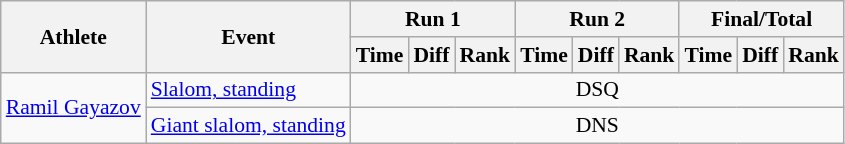<table class="wikitable" style="font-size:90%">
<tr>
<th rowspan="2">Athlete</th>
<th rowspan="2">Event</th>
<th colspan="3">Run 1</th>
<th colspan="3">Run 2</th>
<th colspan="3">Final/Total</th>
</tr>
<tr>
<th>Time</th>
<th>Diff</th>
<th>Rank</th>
<th>Time</th>
<th>Diff</th>
<th>Rank</th>
<th>Time</th>
<th>Diff</th>
<th>Rank</th>
</tr>
<tr>
<td rowspan=2><a href='#'>Ramil Gayazov</a></td>
<td><a href='#'>Slalom, standing</a></td>
<td align="center" colspan=9>DSQ</td>
</tr>
<tr>
<td><a href='#'>Giant slalom, standing</a></td>
<td align="center" colspan=9>DNS</td>
</tr>
</table>
